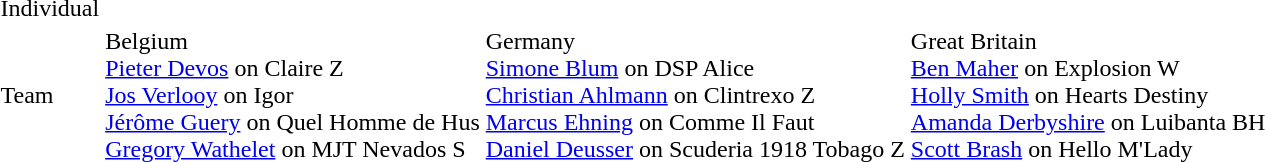<table>
<tr>
<td>Individual</td>
<td></td>
<td></td>
<td></td>
</tr>
<tr>
<td>Team</td>
<td> Belgium <br><a href='#'>Pieter Devos</a> on Claire Z<br><a href='#'>Jos Verlooy</a> on Igor<br><a href='#'>Jérôme Guery</a> on Quel Homme de Hus<br><a href='#'>Gregory Wathelet</a> on MJT Nevados S</td>
<td> Germany <br><a href='#'>Simone Blum</a> on DSP Alice<br><a href='#'>Christian Ahlmann</a> on Clintrexo Z<br><a href='#'>Marcus Ehning</a> on Comme Il Faut<br><a href='#'>Daniel Deusser</a> on Scuderia 1918 Tobago Z</td>
<td> Great Britain <br><a href='#'>Ben Maher</a> on Explosion W<br><a href='#'>Holly Smith</a> on Hearts Destiny<br><a href='#'>Amanda Derbyshire</a> on Luibanta BH<br><a href='#'>Scott Brash</a> on Hello M'Lady</td>
</tr>
</table>
